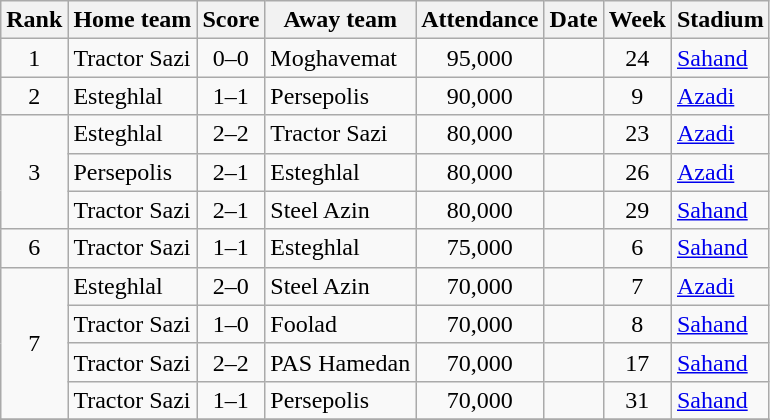<table class="wikitable sortable">
<tr>
<th>Rank</th>
<th>Home team</th>
<th>Score</th>
<th>Away team</th>
<th>Attendance</th>
<th>Date</th>
<th>Week</th>
<th>Stadium</th>
</tr>
<tr>
<td align=center>1</td>
<td>Tractor Sazi</td>
<td align=center>0–0</td>
<td>Moghavemat</td>
<td align=center>95,000</td>
<td></td>
<td align=center>24</td>
<td><a href='#'>Sahand</a></td>
</tr>
<tr>
<td align=center>2</td>
<td>Esteghlal</td>
<td align=center>1–1</td>
<td>Persepolis</td>
<td align=center>90,000</td>
<td></td>
<td align=center>9</td>
<td><a href='#'>Azadi</a></td>
</tr>
<tr>
<td align=center rowspan="3">3</td>
<td>Esteghlal</td>
<td align=center>2–2</td>
<td>Tractor Sazi</td>
<td align=center>80,000</td>
<td></td>
<td align=center>23</td>
<td><a href='#'>Azadi</a></td>
</tr>
<tr>
<td>Persepolis</td>
<td align=center>2–1</td>
<td>Esteghlal</td>
<td align=center>80,000</td>
<td></td>
<td align=center>26</td>
<td><a href='#'>Azadi</a></td>
</tr>
<tr>
<td>Tractor Sazi</td>
<td align=center>2–1</td>
<td>Steel Azin</td>
<td align=center>80,000</td>
<td></td>
<td align=center>29</td>
<td><a href='#'>Sahand</a></td>
</tr>
<tr>
<td align=center>6</td>
<td>Tractor Sazi</td>
<td align=center>1–1</td>
<td>Esteghlal</td>
<td align=center>75,000</td>
<td></td>
<td align=center>6</td>
<td><a href='#'>Sahand</a></td>
</tr>
<tr>
<td align=center rowspan="4">7</td>
<td>Esteghlal</td>
<td align=center>2–0</td>
<td>Steel Azin</td>
<td align=center>70,000</td>
<td></td>
<td align=center>7</td>
<td><a href='#'>Azadi</a></td>
</tr>
<tr>
<td>Tractor Sazi</td>
<td align=center>1–0</td>
<td>Foolad</td>
<td align=center>70,000</td>
<td></td>
<td align=center>8</td>
<td><a href='#'>Sahand</a></td>
</tr>
<tr>
<td>Tractor Sazi</td>
<td align=center>2–2</td>
<td>PAS Hamedan</td>
<td align=center>70,000</td>
<td></td>
<td align=center>17</td>
<td><a href='#'>Sahand</a></td>
</tr>
<tr>
<td>Tractor Sazi</td>
<td align=center>1–1</td>
<td>Persepolis</td>
<td align=center>70,000</td>
<td></td>
<td align=center>31</td>
<td><a href='#'>Sahand</a></td>
</tr>
<tr>
</tr>
</table>
